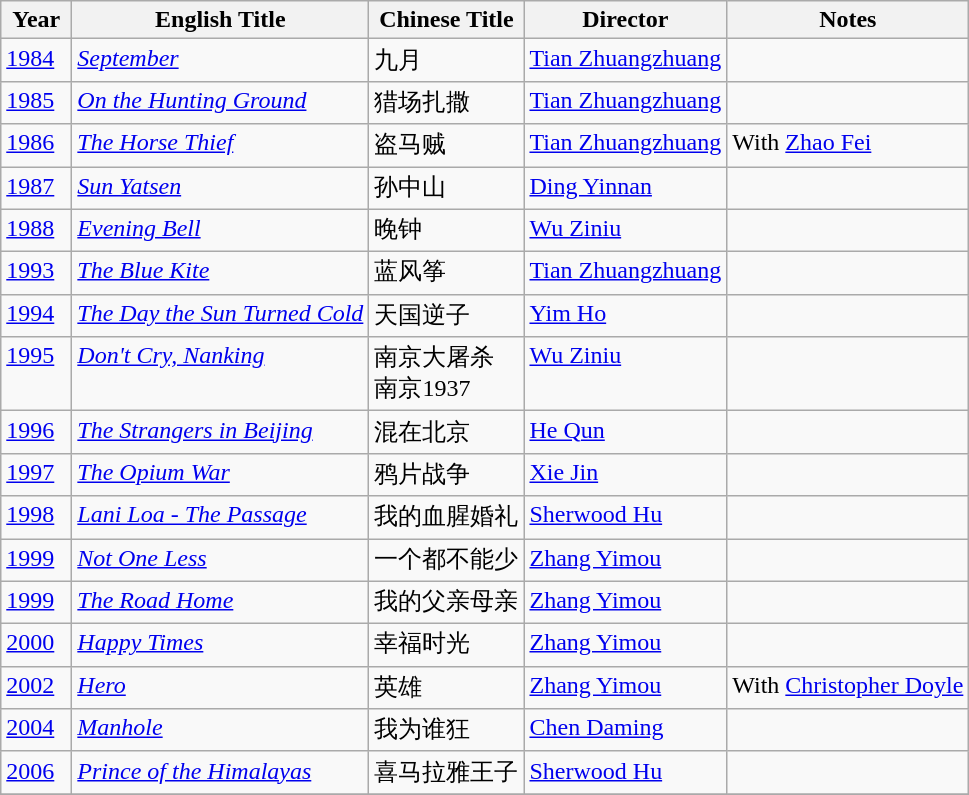<table class="wikitable">
<tr>
<th align="left" valign="top" width="40">Year</th>
<th align="left" valign="top">English Title</th>
<th align="left" valign="top">Chinese Title</th>
<th align="left" valign="top">Director</th>
<th align="left" valign="top">Notes</th>
</tr>
<tr>
<td align="left" valign="top"><a href='#'>1984</a></td>
<td align="left" valign="top"><em><a href='#'>September</a></em></td>
<td align="left" valign="top">九月</td>
<td align="left" valign="top"><a href='#'>Tian Zhuangzhuang</a></td>
<td align="left" valign="top"></td>
</tr>
<tr>
<td align="left" valign="top"><a href='#'>1985</a></td>
<td align="left" valign="top"><em><a href='#'>On the Hunting Ground</a></em></td>
<td align="left" valign="top">猎场扎撒</td>
<td align="left" valign="top"><a href='#'>Tian Zhuangzhuang</a></td>
<td align="left" valign="top"></td>
</tr>
<tr>
<td align="left" valign="top"><a href='#'>1986</a></td>
<td align="left" valign="top"><em><a href='#'>The Horse Thief</a></em></td>
<td align="left" valign="top">盗马贼</td>
<td align="left" valign="top"><a href='#'>Tian Zhuangzhuang</a></td>
<td align="left" valign="top">With <a href='#'>Zhao Fei</a></td>
</tr>
<tr>
<td align="left" valign="top"><a href='#'>1987</a></td>
<td align="left" valign="top"><em><a href='#'>Sun Yatsen</a></em></td>
<td align="left" valign="top">孙中山</td>
<td align="left" valign="top"><a href='#'>Ding Yinnan</a></td>
<td align="left" valign="top"></td>
</tr>
<tr>
<td align="left" valign="top"><a href='#'>1988</a></td>
<td align="left" valign="top"><em><a href='#'>Evening Bell</a></em></td>
<td align="left" valign="top">晚钟</td>
<td align="left" valign="top"><a href='#'>Wu Ziniu</a></td>
<td align="left" valign="top"></td>
</tr>
<tr>
<td align="left" valign="top"><a href='#'>1993</a></td>
<td align="left" valign="top"><em><a href='#'>The Blue Kite</a></em></td>
<td align="left" valign="top">蓝风筝</td>
<td align="left" valign="top"><a href='#'>Tian Zhuangzhuang</a></td>
<td align="left" valign="top"></td>
</tr>
<tr>
<td align="left" valign="top"><a href='#'>1994</a></td>
<td align="left" valign="top"><em><a href='#'>The Day the Sun Turned Cold</a></em></td>
<td align="left" valign="top">天国逆子</td>
<td align="left" valign="top"><a href='#'>Yim Ho</a></td>
<td align="left" valign="top"></td>
</tr>
<tr>
<td align="left" valign="top"><a href='#'>1995</a></td>
<td align="left" valign="top"><em><a href='#'>Don't Cry, Nanking</a></em></td>
<td align="left" valign="top">南京大屠杀<br>南京1937</td>
<td align="left" valign="top"><a href='#'>Wu Ziniu</a></td>
<td align="left" valign="top"></td>
</tr>
<tr>
<td align="left" valign="top"><a href='#'>1996</a></td>
<td align="left" valign="top"><em><a href='#'>The Strangers in Beijing</a></em></td>
<td align="left" valign="top">混在北京</td>
<td align="left" valign="top"><a href='#'>He Qun</a></td>
<td align="left" valign="top"></td>
</tr>
<tr>
<td align="left" valign="top"><a href='#'>1997</a></td>
<td align="left" valign="top"><em><a href='#'>The Opium War</a></em></td>
<td align="left" valign="top">鸦片战争</td>
<td align="left" valign="top"><a href='#'>Xie Jin</a></td>
<td align="left" valign="top"></td>
</tr>
<tr>
<td align="left" valign="top"><a href='#'>1998</a></td>
<td align="left" valign="top"><em><a href='#'>Lani Loa - The Passage</a></em></td>
<td align="left" valign="top">我的血腥婚礼</td>
<td align="left" valign="top"><a href='#'>Sherwood Hu</a></td>
<td align="left" valign="top"></td>
</tr>
<tr>
<td align="left" valign="top"><a href='#'>1999</a></td>
<td align="left" valign="top"><em><a href='#'>Not One Less</a></em></td>
<td align="left" valign="top">一个都不能少</td>
<td align="left" valign="top"><a href='#'>Zhang Yimou</a></td>
<td align="left" valign="top"></td>
</tr>
<tr>
<td align="left" valign="top"><a href='#'>1999</a></td>
<td align="left" valign="top"><em><a href='#'>The Road Home</a></em></td>
<td align="left" valign="top">我的父亲母亲</td>
<td align="left" valign="top"><a href='#'>Zhang Yimou</a></td>
<td align="left" valign="top"></td>
</tr>
<tr>
<td align="left" valign="top"><a href='#'>2000</a></td>
<td align="left" valign="top"><em><a href='#'>Happy Times</a></em></td>
<td align="left" valign="top">幸福时光</td>
<td align="left" valign="top"><a href='#'>Zhang Yimou</a></td>
<td align="left" valign="top"></td>
</tr>
<tr>
<td align="left" valign="top"><a href='#'>2002</a></td>
<td align="left" valign="top"><em><a href='#'>Hero</a></em></td>
<td align="left" valign="top">英雄</td>
<td align="left" valign="top"><a href='#'>Zhang Yimou</a></td>
<td align="left" valign="top">With <a href='#'>Christopher Doyle</a></td>
</tr>
<tr>
<td align="left" valign="top"><a href='#'>2004</a></td>
<td align="left" valign="top"><em><a href='#'>Manhole</a></em></td>
<td align="left" valign="top">我为谁狂</td>
<td align="left" valign="top"><a href='#'>Chen Daming</a></td>
<td align="left" valign="top"></td>
</tr>
<tr>
<td align="left" valign="top"><a href='#'>2006</a></td>
<td align="left" valign="top"><em><a href='#'>Prince of the Himalayas</a></em></td>
<td align="left" valign="top">喜马拉雅王子</td>
<td align="left" valign="top"><a href='#'>Sherwood Hu</a></td>
<td align="left" valign="top"></td>
</tr>
<tr>
</tr>
</table>
